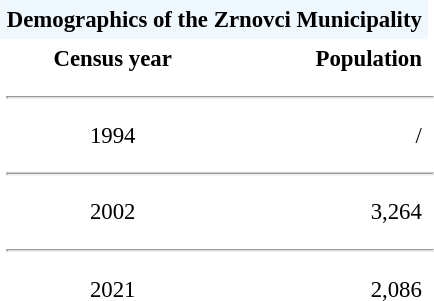<table class="toccolours" align="center" cellpadding="4" cellspacing="0" style="margin:0 0 1em 1em; font-size: 95%;">
<tr>
<th colspan=2 bgcolor="#F0F8FF" align="center">Demographics of the Zrnovci Municipality</th>
<th></th>
</tr>
<tr>
<th align="center">Census year</th>
<th align="right">Population</th>
</tr>
<tr>
<td colspan=3><hr></td>
</tr>
<tr>
<td align="center">1994</td>
<td align="right">/</td>
</tr>
<tr>
<td colspan=3><hr></td>
</tr>
<tr>
<td align="center">2002</td>
<td align="right">3,264</td>
</tr>
<tr>
<td colspan=3><hr></td>
</tr>
<tr>
<td align="center">2021</td>
<td align="right">2,086</td>
</tr>
<tr>
</tr>
</table>
